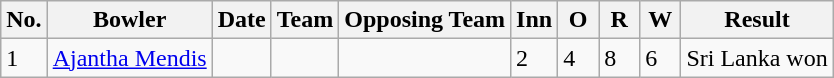<table class="wikitable sortable">
<tr>
<th>No.</th>
<th>Bowler</th>
<th>Date</th>
<th>Team</th>
<th>Opposing Team</th>
<th scope="col" style="width:20px;">Inn</th>
<th scope="col" style="width:20px;">O</th>
<th scope="col" style="width:20px;">R</th>
<th scope="col" style="width:20px;">W</th>
<th>Result</th>
</tr>
<tr>
<td>1</td>
<td><a href='#'>Ajantha Mendis</a></td>
<td></td>
<td></td>
<td></td>
<td>2</td>
<td>4</td>
<td>8</td>
<td>6</td>
<td>Sri Lanka won</td>
</tr>
</table>
